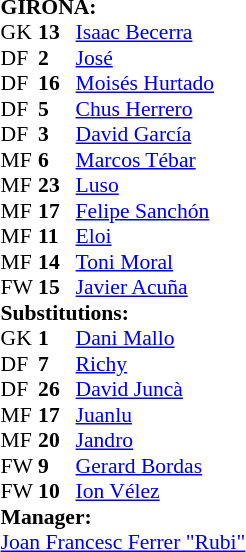<table style="font-size: 90%" cellspacing="0" cellpadding="0" align="center">
<tr>
<td colspan=4><strong>GIRONA:</strong></td>
</tr>
<tr>
<th width=25></th>
<th width=25></th>
</tr>
<tr>
<td>GK</td>
<td><strong>13</strong></td>
<td> <a href='#'>Isaac Becerra</a></td>
</tr>
<tr>
<td>DF</td>
<td><strong>2</strong></td>
<td> <a href='#'>José</a></td>
<td></td>
<td></td>
</tr>
<tr>
<td>DF</td>
<td><strong>16</strong></td>
<td> <a href='#'>Moisés Hurtado</a></td>
<td></td>
</tr>
<tr>
<td>DF</td>
<td><strong>5</strong></td>
<td> <a href='#'>Chus Herrero</a></td>
<td></td>
</tr>
<tr>
<td>DF</td>
<td><strong>3</strong></td>
<td> <a href='#'>David García</a></td>
<td></td>
<td></td>
</tr>
<tr>
<td>MF</td>
<td><strong>6</strong></td>
<td> <a href='#'>Marcos Tébar</a></td>
</tr>
<tr>
<td>MF</td>
<td><strong>23</strong></td>
<td> <a href='#'>Luso</a></td>
</tr>
<tr>
<td>MF</td>
<td><strong>17</strong></td>
<td> <a href='#'>Felipe Sanchón</a></td>
</tr>
<tr>
<td>MF</td>
<td><strong>11</strong></td>
<td> <a href='#'>Eloi</a></td>
</tr>
<tr>
<td>MF</td>
<td><strong>14</strong></td>
<td> <a href='#'>Toni Moral</a></td>
<td></td>
<td></td>
</tr>
<tr>
<td>FW</td>
<td><strong>15</strong></td>
<td> <a href='#'>Javier Acuña</a></td>
<td></td>
</tr>
<tr>
<td colspan=3><strong>Substitutions:</strong></td>
</tr>
<tr>
<td>GK</td>
<td><strong>1</strong></td>
<td> <a href='#'>Dani Mallo</a></td>
</tr>
<tr>
<td>DF</td>
<td><strong>7</strong></td>
<td> <a href='#'>Richy</a></td>
</tr>
<tr>
<td>DF</td>
<td><strong>26</strong></td>
<td> <a href='#'>David Juncà</a></td>
<td></td>
<td></td>
</tr>
<tr>
<td>MF</td>
<td><strong>17</strong></td>
<td> <a href='#'>Juanlu</a></td>
<td></td>
<td></td>
</tr>
<tr>
<td>MF</td>
<td><strong>20</strong></td>
<td> <a href='#'>Jandro</a></td>
<td></td>
<td></td>
</tr>
<tr>
<td>FW</td>
<td><strong>9</strong></td>
<td> <a href='#'>Gerard Bordas</a></td>
</tr>
<tr>
<td>FW</td>
<td><strong>10</strong></td>
<td> <a href='#'>Ion Vélez</a></td>
</tr>
<tr>
<td colspan=3><strong>Manager:</strong></td>
</tr>
<tr>
<td colspan=3> <a href='#'>Joan Francesc Ferrer "Rubi"</a></td>
</tr>
</table>
